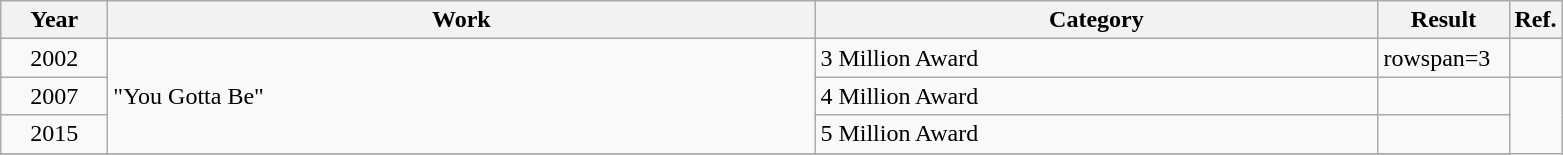<table class="wikitable sortable">
<tr>
<th scope="col" style="width:4em;">Year</th>
<th scope="col" style="width:29em;">Work</th>
<th scope="col" style="width:23em;">Category</th>
<th scope="col" style="width:5em;">Result</th>
<th class=unsortable>Ref.</th>
</tr>
<tr>
<td style="text-align:center;">2002</td>
<td rowspan=3>"You Gotta Be"</td>
<td>3 Million Award</td>
<td>rowspan=3 </td>
<td style="text-align:center;"></td>
</tr>
<tr>
<td style="text-align:center;">2007</td>
<td>4 Million Award</td>
<td style="text-align:center;"></td>
</tr>
<tr>
<td style="text-align:center;">2015</td>
<td>5 Million Award</td>
<td style="text-align:center;"></td>
</tr>
<tr>
</tr>
</table>
